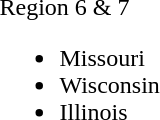<table>
<tr>
<td>Region 6 & 7<br><ul><li>Missouri</li><li>Wisconsin</li><li>Illinois</li></ul></td>
</tr>
</table>
